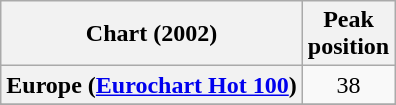<table class="wikitable sortable plainrowheaders" style="text-align:center">
<tr>
<th>Chart (2002)</th>
<th>Peak<br>position</th>
</tr>
<tr>
<th scope="row">Europe (<a href='#'>Eurochart Hot 100</a>)</th>
<td>38</td>
</tr>
<tr>
</tr>
<tr>
</tr>
<tr>
</tr>
</table>
